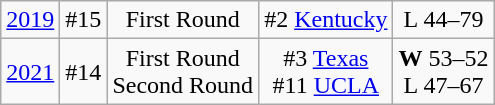<table class="wikitable">
<tr align="center">
<td><a href='#'>2019</a></td>
<td>#15</td>
<td>First Round</td>
<td>#2 <a href='#'>Kentucky</a></td>
<td>L 44–79</td>
</tr>
<tr align="center">
<td><a href='#'>2021</a></td>
<td>#14</td>
<td>First Round<br>Second Round</td>
<td>#3 <a href='#'>Texas</a><br>#11 <a href='#'>UCLA</a></td>
<td><strong>W</strong> 53–52<br>L 47–67</td>
</tr>
</table>
